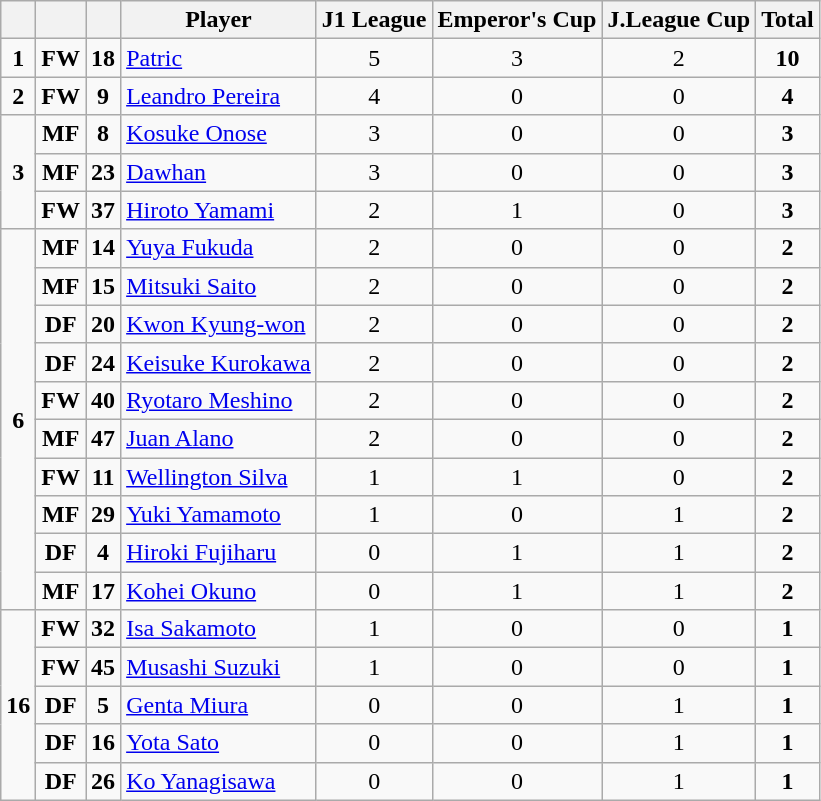<table class="wikitable sortable" style="text-align:center">
<tr>
<th></th>
<th></th>
<th></th>
<th>Player</th>
<th>J1 League</th>
<th>Emperor's Cup</th>
<th>J.League Cup</th>
<th><strong>Total</strong></th>
</tr>
<tr>
<td><strong>1</strong></td>
<td><strong>FW</strong></td>
<td><strong>18</strong></td>
<td style="text-align:left;"> <a href='#'>Patric</a></td>
<td>5</td>
<td>3</td>
<td>2</td>
<td><strong>10</strong></td>
</tr>
<tr>
<td><strong>2</strong></td>
<td><strong>FW</strong></td>
<td><strong>9</strong></td>
<td style="text-align:left;"> <a href='#'>Leandro Pereira</a></td>
<td>4</td>
<td>0</td>
<td>0</td>
<td><strong>4</strong></td>
</tr>
<tr>
<td rowspan=3><strong>3</strong></td>
<td><strong>MF</strong></td>
<td><strong>8</strong></td>
<td style="text-align:left;"> <a href='#'>Kosuke Onose</a></td>
<td>3</td>
<td>0</td>
<td>0</td>
<td><strong>3</strong></td>
</tr>
<tr>
<td><strong>MF</strong></td>
<td><strong>23</strong></td>
<td style="text-align:left;"> <a href='#'>Dawhan</a></td>
<td>3</td>
<td>0</td>
<td>0</td>
<td><strong>3</strong></td>
</tr>
<tr>
<td><strong>FW</strong></td>
<td><strong>37</strong></td>
<td style="text-align:left;"> <a href='#'>Hiroto Yamami</a></td>
<td>2</td>
<td>1</td>
<td>0</td>
<td><strong>3</strong></td>
</tr>
<tr>
<td rowspan=10><strong>6</strong></td>
<td><strong>MF</strong></td>
<td><strong>14</strong></td>
<td style="text-align:left;"> <a href='#'>Yuya Fukuda</a></td>
<td>2</td>
<td>0</td>
<td>0</td>
<td><strong>2</strong></td>
</tr>
<tr>
<td><strong>MF</strong></td>
<td><strong>15</strong></td>
<td style="text-align:left;"> <a href='#'>Mitsuki Saito</a></td>
<td>2</td>
<td>0</td>
<td>0</td>
<td><strong>2</strong></td>
</tr>
<tr>
<td><strong>DF</strong></td>
<td><strong>20</strong></td>
<td style="text-align:left;"> <a href='#'>Kwon Kyung-won</a></td>
<td>2</td>
<td>0</td>
<td>0</td>
<td><strong>2</strong></td>
</tr>
<tr>
<td><strong>DF</strong></td>
<td><strong>24</strong></td>
<td style="text-align:left;"> <a href='#'>Keisuke Kurokawa</a></td>
<td>2</td>
<td>0</td>
<td>0</td>
<td><strong>2</strong></td>
</tr>
<tr>
<td><strong>FW</strong></td>
<td><strong>40</strong></td>
<td style="text-align:left;"> <a href='#'>Ryotaro Meshino</a></td>
<td>2</td>
<td>0</td>
<td>0</td>
<td><strong>2</strong></td>
</tr>
<tr>
<td><strong>MF</strong></td>
<td><strong>47</strong></td>
<td style="text-align:left;"> <a href='#'>Juan Alano</a></td>
<td>2</td>
<td>0</td>
<td>0</td>
<td><strong>2</strong></td>
</tr>
<tr>
<td><strong>FW</strong></td>
<td><strong>11</strong></td>
<td style="text-align:left;"> <a href='#'>Wellington Silva</a></td>
<td>1</td>
<td>1</td>
<td>0</td>
<td><strong>2</strong></td>
</tr>
<tr>
<td><strong>MF</strong></td>
<td><strong>29</strong></td>
<td style="text-align:left;"> <a href='#'>Yuki Yamamoto</a></td>
<td>1</td>
<td>0</td>
<td>1</td>
<td><strong>2</strong></td>
</tr>
<tr>
<td><strong>DF</strong></td>
<td><strong>4</strong></td>
<td style="text-align:left;"> <a href='#'>Hiroki Fujiharu</a></td>
<td>0</td>
<td>1</td>
<td>1</td>
<td><strong>2</strong></td>
</tr>
<tr>
<td><strong>MF</strong></td>
<td><strong>17</strong></td>
<td style="text-align:left;"> <a href='#'>Kohei Okuno</a></td>
<td>0</td>
<td>1</td>
<td>1</td>
<td><strong>2</strong></td>
</tr>
<tr>
<td rowspan=5><strong>16</strong></td>
<td><strong>FW</strong></td>
<td><strong>32</strong></td>
<td style="text-align:left;"> <a href='#'>Isa Sakamoto</a></td>
<td>1</td>
<td>0</td>
<td>0</td>
<td><strong>1</strong></td>
</tr>
<tr>
<td><strong>FW</strong></td>
<td><strong>45</strong></td>
<td style="text-align:left;"> <a href='#'>Musashi Suzuki</a></td>
<td>1</td>
<td>0</td>
<td>0</td>
<td><strong>1</strong></td>
</tr>
<tr>
<td><strong>DF</strong></td>
<td><strong>5</strong></td>
<td style="text-align:left;"> <a href='#'>Genta Miura</a></td>
<td>0</td>
<td>0</td>
<td>1</td>
<td><strong>1</strong></td>
</tr>
<tr>
<td><strong>DF</strong></td>
<td><strong>16</strong></td>
<td style="text-align:left;"> <a href='#'>Yota Sato</a></td>
<td>0</td>
<td>0</td>
<td>1</td>
<td><strong>1</strong></td>
</tr>
<tr>
<td><strong>DF</strong></td>
<td><strong>26</strong></td>
<td style="text-align:left;"> <a href='#'>Ko Yanagisawa</a></td>
<td>0</td>
<td>0</td>
<td>1</td>
<td><strong>1</strong></td>
</tr>
</table>
